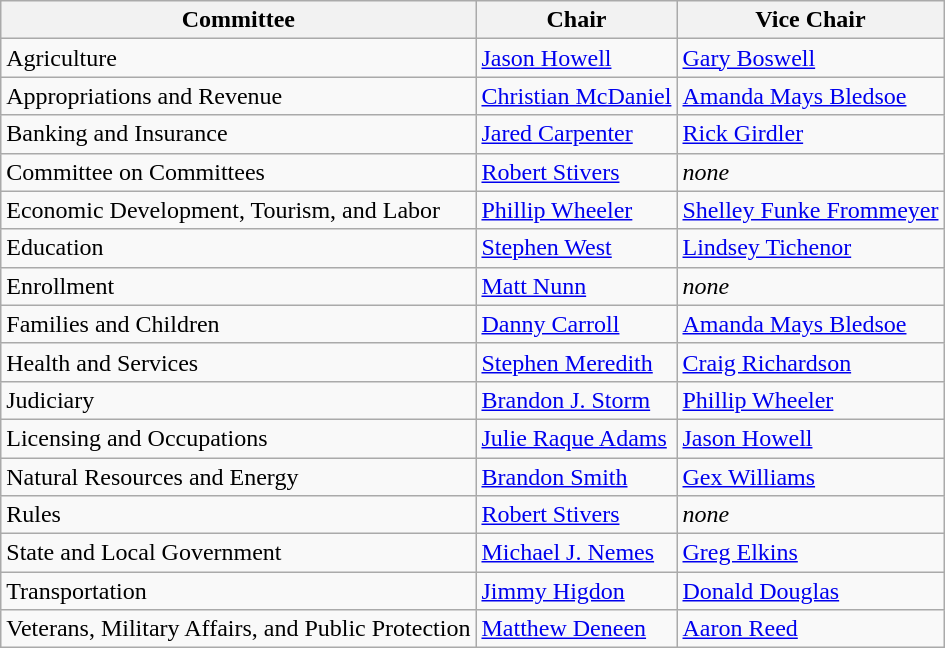<table class="wikitable">
<tr>
<th>Committee</th>
<th>Chair</th>
<th>Vice Chair</th>
</tr>
<tr>
<td>Agriculture</td>
<td><a href='#'>Jason Howell</a></td>
<td><a href='#'>Gary Boswell</a></td>
</tr>
<tr>
<td>Appropriations and Revenue</td>
<td><a href='#'>Christian McDaniel</a></td>
<td><a href='#'>Amanda Mays Bledsoe</a></td>
</tr>
<tr>
<td>Banking and Insurance</td>
<td><a href='#'>Jared Carpenter</a></td>
<td><a href='#'>Rick Girdler</a></td>
</tr>
<tr>
<td>Committee on Committees</td>
<td><a href='#'>Robert Stivers</a></td>
<td><em>none</em></td>
</tr>
<tr>
<td>Economic Development, Tourism, and Labor</td>
<td><a href='#'>Phillip Wheeler</a></td>
<td><a href='#'>Shelley Funke Frommeyer</a></td>
</tr>
<tr>
<td>Education</td>
<td><a href='#'>Stephen West</a></td>
<td><a href='#'>Lindsey Tichenor</a></td>
</tr>
<tr>
<td>Enrollment</td>
<td><a href='#'>Matt Nunn</a></td>
<td><em>none</em></td>
</tr>
<tr>
<td>Families and Children</td>
<td><a href='#'>Danny Carroll</a></td>
<td><a href='#'>Amanda Mays Bledsoe</a></td>
</tr>
<tr>
<td>Health and Services</td>
<td><a href='#'>Stephen Meredith</a></td>
<td><a href='#'>Craig Richardson</a></td>
</tr>
<tr>
<td>Judiciary</td>
<td><a href='#'>Brandon J. Storm</a></td>
<td><a href='#'>Phillip Wheeler</a></td>
</tr>
<tr>
<td>Licensing and Occupations</td>
<td><a href='#'>Julie Raque Adams</a></td>
<td><a href='#'>Jason Howell</a></td>
</tr>
<tr>
<td>Natural Resources and Energy</td>
<td><a href='#'>Brandon Smith</a></td>
<td><a href='#'>Gex Williams</a></td>
</tr>
<tr>
<td>Rules</td>
<td><a href='#'>Robert Stivers</a></td>
<td><em>none</em></td>
</tr>
<tr>
<td>State and Local Government</td>
<td><a href='#'>Michael J. Nemes</a></td>
<td><a href='#'>Greg Elkins</a></td>
</tr>
<tr>
<td>Transportation</td>
<td><a href='#'>Jimmy Higdon</a></td>
<td><a href='#'>Donald Douglas</a></td>
</tr>
<tr>
<td>Veterans, Military Affairs, and Public Protection</td>
<td><a href='#'>Matthew Deneen</a></td>
<td><a href='#'>Aaron Reed</a></td>
</tr>
</table>
